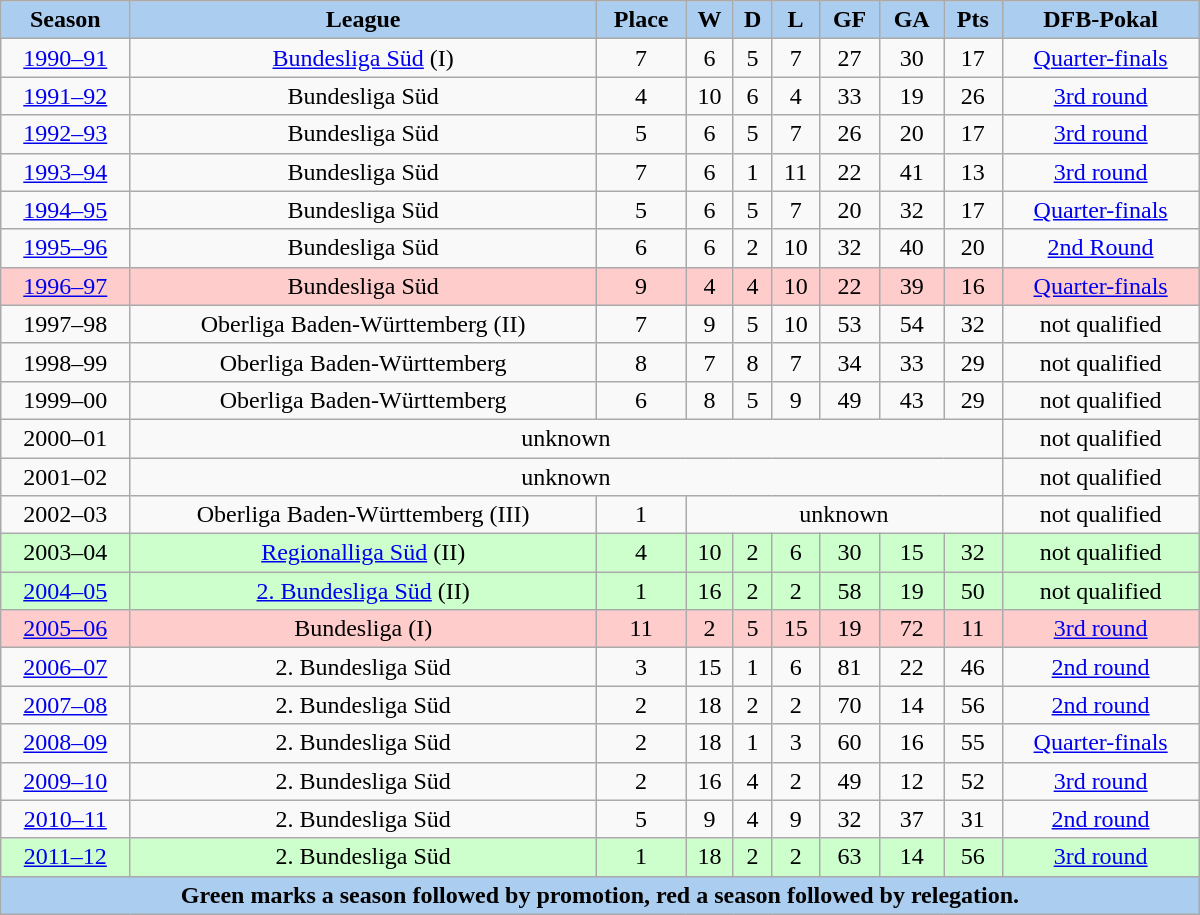<table class="wikitable" width="800px">
<tr>
<th style="background:#ABCDEF;">Season</th>
<th style="background:#ABCDEF;">League</th>
<th style="background:#ABCDEF;">Place</th>
<th style="background:#ABCDEF;">W</th>
<th style="background:#ABCDEF;">D</th>
<th style="background:#ABCDEF;">L</th>
<th style="background:#ABCDEF;">GF</th>
<th style="background:#ABCDEF;">GA</th>
<th style="background:#ABCDEF;">Pts</th>
<th style="background:#ABCDEF;">DFB-Pokal</th>
</tr>
<tr align="center">
<td><a href='#'>1990–91</a></td>
<td><a href='#'>Bundesliga Süd</a> (I)</td>
<td>7</td>
<td>6</td>
<td>5</td>
<td>7</td>
<td>27</td>
<td>30</td>
<td>17</td>
<td><a href='#'>Quarter-finals</a></td>
</tr>
<tr align="center">
<td><a href='#'>1991–92</a></td>
<td>Bundesliga Süd</td>
<td>4</td>
<td>10</td>
<td>6</td>
<td>4</td>
<td>33</td>
<td>19</td>
<td>26</td>
<td><a href='#'>3rd round</a></td>
</tr>
<tr align="center">
<td><a href='#'>1992–93</a></td>
<td>Bundesliga Süd</td>
<td>5</td>
<td>6</td>
<td>5</td>
<td>7</td>
<td>26</td>
<td>20</td>
<td>17</td>
<td><a href='#'>3rd round</a></td>
</tr>
<tr align="center">
<td><a href='#'>1993–94</a></td>
<td>Bundesliga Süd</td>
<td>7</td>
<td>6</td>
<td>1</td>
<td>11</td>
<td>22</td>
<td>41</td>
<td>13</td>
<td><a href='#'>3rd round</a></td>
</tr>
<tr align="center">
<td><a href='#'>1994–95</a></td>
<td>Bundesliga Süd</td>
<td>5</td>
<td>6</td>
<td>5</td>
<td>7</td>
<td>20</td>
<td>32</td>
<td>17</td>
<td><a href='#'>Quarter-finals</a></td>
</tr>
<tr align="center">
<td><a href='#'>1995–96</a></td>
<td>Bundesliga Süd</td>
<td>6</td>
<td>6</td>
<td>2</td>
<td>10</td>
<td>32</td>
<td>40</td>
<td>20</td>
<td><a href='#'>2nd Round</a></td>
</tr>
<tr align="center" style="background:#ffcccc;">
<td><a href='#'>1996–97</a></td>
<td>Bundesliga Süd</td>
<td>9</td>
<td>4</td>
<td>4</td>
<td>10</td>
<td>22</td>
<td>39</td>
<td>16</td>
<td><a href='#'>Quarter-finals</a></td>
</tr>
<tr align="center">
<td>1997–98</td>
<td>Oberliga Baden-Württemberg (II)</td>
<td>7</td>
<td>9</td>
<td>5</td>
<td>10</td>
<td>53</td>
<td>54</td>
<td>32</td>
<td>not qualified</td>
</tr>
<tr align="center">
<td>1998–99</td>
<td>Oberliga Baden-Württemberg</td>
<td>8</td>
<td>7</td>
<td>8</td>
<td>7</td>
<td>34</td>
<td>33</td>
<td>29</td>
<td>not qualified</td>
</tr>
<tr align="center">
<td>1999–00</td>
<td>Oberliga Baden-Württemberg</td>
<td>6</td>
<td>8</td>
<td>5</td>
<td>9</td>
<td>49</td>
<td>43</td>
<td>29</td>
<td>not qualified</td>
</tr>
<tr align="center">
<td>2000–01</td>
<td colspan="8" align="center">unknown</td>
<td>not qualified</td>
</tr>
<tr align="center">
<td>2001–02</td>
<td colspan="8" align="center">unknown</td>
<td>not qualified</td>
</tr>
<tr align="center">
<td>2002–03</td>
<td>Oberliga Baden-Württemberg (III)</td>
<td>1</td>
<td colspan="6" align="center">unknown</td>
<td>not qualified</td>
</tr>
<tr align="center" style="background:#ccffcc;">
<td>2003–04</td>
<td><a href='#'>Regionalliga Süd</a> (II)</td>
<td>4</td>
<td>10</td>
<td>2</td>
<td>6</td>
<td>30</td>
<td>15</td>
<td>32</td>
<td>not qualified</td>
</tr>
<tr align="center" style="background:#ccffcc;">
<td><a href='#'>2004–05</a></td>
<td><a href='#'>2. Bundesliga Süd</a> (II)</td>
<td>1</td>
<td>16</td>
<td>2</td>
<td>2</td>
<td>58</td>
<td>19</td>
<td>50</td>
<td>not qualified</td>
</tr>
<tr align="center" style="background:#ffcccc;">
<td><a href='#'>2005–06</a></td>
<td>Bundesliga (I)</td>
<td>11</td>
<td>2</td>
<td>5</td>
<td>15</td>
<td>19</td>
<td>72</td>
<td>11</td>
<td><a href='#'>3rd round</a></td>
</tr>
<tr align="center">
<td><a href='#'>2006–07</a></td>
<td>2. Bundesliga Süd</td>
<td>3</td>
<td>15</td>
<td>1</td>
<td>6</td>
<td>81</td>
<td>22</td>
<td>46</td>
<td><a href='#'>2nd round</a></td>
</tr>
<tr align="center">
<td><a href='#'>2007–08</a></td>
<td>2. Bundesliga Süd</td>
<td>2</td>
<td>18</td>
<td>2</td>
<td>2</td>
<td>70</td>
<td>14</td>
<td>56</td>
<td><a href='#'>2nd round</a></td>
</tr>
<tr align="center">
<td><a href='#'>2008–09</a></td>
<td>2. Bundesliga Süd</td>
<td>2</td>
<td>18</td>
<td>1</td>
<td>3</td>
<td>60</td>
<td>16</td>
<td>55</td>
<td><a href='#'>Quarter-finals</a></td>
</tr>
<tr align="center">
<td><a href='#'>2009–10</a></td>
<td>2. Bundesliga Süd</td>
<td>2</td>
<td>16</td>
<td>4</td>
<td>2</td>
<td>49</td>
<td>12</td>
<td>52</td>
<td><a href='#'>3rd round</a></td>
</tr>
<tr align="center">
<td><a href='#'>2010–11</a></td>
<td>2. Bundesliga Süd</td>
<td>5</td>
<td>9</td>
<td>4</td>
<td>9</td>
<td>32</td>
<td>37</td>
<td>31</td>
<td><a href='#'>2nd round</a></td>
</tr>
<tr align="center" style="background:#ccffcc;">
<td><a href='#'>2011–12</a></td>
<td>2. Bundesliga Süd</td>
<td>1</td>
<td>18</td>
<td>2</td>
<td>2</td>
<td>63</td>
<td>14</td>
<td>56</td>
<td><a href='#'>3rd round</a></td>
</tr>
<tr style="background:#ABCDEF;">
<td colspan="12" align="center"><strong>Green marks a season followed by promotion, red a season followed by relegation.</strong></td>
</tr>
</table>
